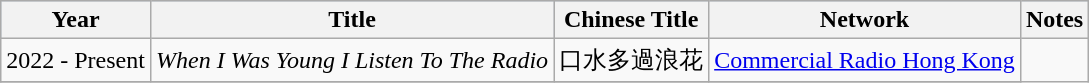<table class="wikitable sortable">
<tr style="background:#B0C4DE;">
<th>Year</th>
<th>Title</th>
<th>Chinese Title</th>
<th>Network</th>
<th>Notes</th>
</tr>
<tr>
<td>2022 - Present</td>
<td><em>When I Was Young I Listen To The Radio</em></td>
<td>口水多過浪花</td>
<td><a href='#'>Commercial Radio Hong Kong</a></td>
</tr>
<tr>
</tr>
</table>
